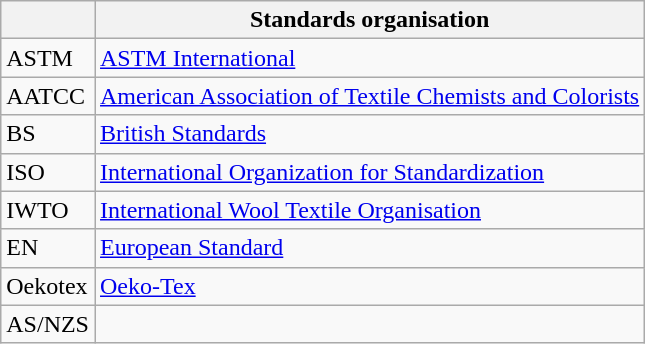<table class="wikitable">
<tr>
<th></th>
<th>Standards organisation</th>
</tr>
<tr>
<td>ASTM</td>
<td><a href='#'>ASTM International</a></td>
</tr>
<tr>
<td>AATCC</td>
<td><a href='#'>American Association of Textile Chemists and Colorists</a></td>
</tr>
<tr>
<td>BS</td>
<td><a href='#'>British Standards</a></td>
</tr>
<tr>
<td>ISO</td>
<td><a href='#'>International Organization for Standardization</a></td>
</tr>
<tr>
<td>IWTO</td>
<td><a href='#'>International Wool Textile Organisation</a></td>
</tr>
<tr>
<td>EN</td>
<td><a href='#'>European Standard</a></td>
</tr>
<tr>
<td>Oekotex</td>
<td><a href='#'>Oeko-Tex</a></td>
</tr>
<tr>
<td>AS/NZS</td>
<td></td>
</tr>
</table>
